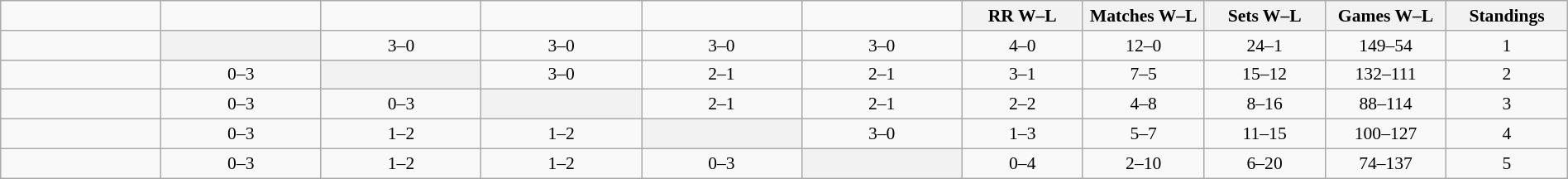<table class="wikitable" style="width: 100%; text-align:center; font-size:90%">
<tr>
<td width=108></td>
<td width=108></td>
<td width=108></td>
<td width=108></td>
<td width=108></td>
<td width=108></td>
<th width=80>RR W–L</th>
<th width=80>Matches W–L</th>
<th width=80>Sets W–L</th>
<th width=80>Games W–L</th>
<th width=80>Standings</th>
</tr>
<tr>
<td style="text-align:left;"></td>
<th bgcolor="ededed"></th>
<td>3–0</td>
<td>3–0</td>
<td>3–0</td>
<td>3–0</td>
<td>4–0</td>
<td>12–0</td>
<td>24–1</td>
<td>149–54</td>
<td>1</td>
</tr>
<tr>
<td style="text-align:left;"></td>
<td>0–3</td>
<th bgcolor="ededed"></th>
<td>3–0</td>
<td>2–1</td>
<td>2–1</td>
<td>3–1</td>
<td>7–5</td>
<td>15–12</td>
<td>132–111</td>
<td>2</td>
</tr>
<tr>
<td style="text-align:left;"></td>
<td>0–3</td>
<td>0–3</td>
<th bgcolor="ededed"></th>
<td>2–1</td>
<td>2–1</td>
<td>2–2</td>
<td>4–8</td>
<td>8–16</td>
<td>88–114</td>
<td>3</td>
</tr>
<tr>
<td style="text-align:left;"></td>
<td>0–3</td>
<td>1–2</td>
<td>1–2</td>
<th bgcolor="ededed"></th>
<td>3–0</td>
<td>1–3</td>
<td>5–7</td>
<td>11–15</td>
<td>100–127</td>
<td>4</td>
</tr>
<tr>
<td style="text-align:left;"></td>
<td>0–3</td>
<td>1–2</td>
<td>1–2</td>
<td>0–3</td>
<th bgcolor="ededed"></th>
<td>0–4</td>
<td>2–10</td>
<td>6–20</td>
<td>74–137</td>
<td>5</td>
</tr>
</table>
